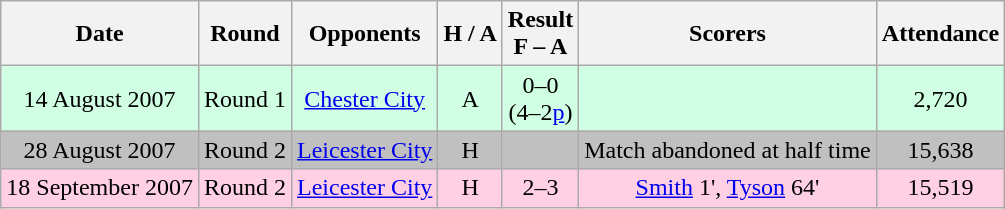<table class="wikitable" style="text-align:center;">
<tr>
<th>Date</th>
<th>Round</th>
<th>Opponents</th>
<th>H / A</th>
<th>Result<br>F – A</th>
<th>Scorers</th>
<th>Attendance</th>
</tr>
<tr bgcolor="#d0ffe3">
<td>14 August 2007</td>
<td>Round 1</td>
<td><a href='#'>Chester City</a></td>
<td>A</td>
<td>0–0<br>(4–2<a href='#'>p</a>)</td>
<td></td>
<td>2,720</td>
</tr>
<tr bgcolor="silver">
<td>28 August 2007</td>
<td>Round 2</td>
<td><a href='#'>Leicester City</a></td>
<td>H</td>
<td></td>
<td>Match abandoned at half time </td>
<td>15,638</td>
</tr>
<tr bgcolor="#ffd0e3">
<td>18 September 2007</td>
<td>Round 2</td>
<td><a href='#'>Leicester City</a></td>
<td>H</td>
<td>2–3</td>
<td><a href='#'>Smith</a> 1', <a href='#'>Tyson</a> 64'</td>
<td>15,519</td>
</tr>
</table>
